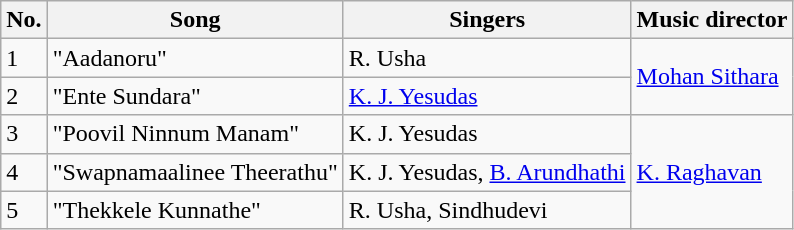<table class="wikitable">
<tr>
<th>No.</th>
<th>Song</th>
<th>Singers</th>
<th>Music director</th>
</tr>
<tr>
<td>1</td>
<td>"Aadanoru"</td>
<td>R. Usha</td>
<td rowspan="2"><a href='#'>Mohan Sithara</a></td>
</tr>
<tr>
<td>2</td>
<td>"Ente Sundara"</td>
<td><a href='#'>K. J. Yesudas</a></td>
</tr>
<tr>
<td>3</td>
<td>"Poovil Ninnum Manam"</td>
<td>K. J. Yesudas</td>
<td rowspan="3"><a href='#'>K. Raghavan</a></td>
</tr>
<tr>
<td>4</td>
<td>"Swapnamaalinee Theerathu"</td>
<td>K. J. Yesudas, <a href='#'>B. Arundhathi</a></td>
</tr>
<tr>
<td>5</td>
<td>"Thekkele Kunnathe"</td>
<td>R. Usha, Sindhudevi</td>
</tr>
</table>
